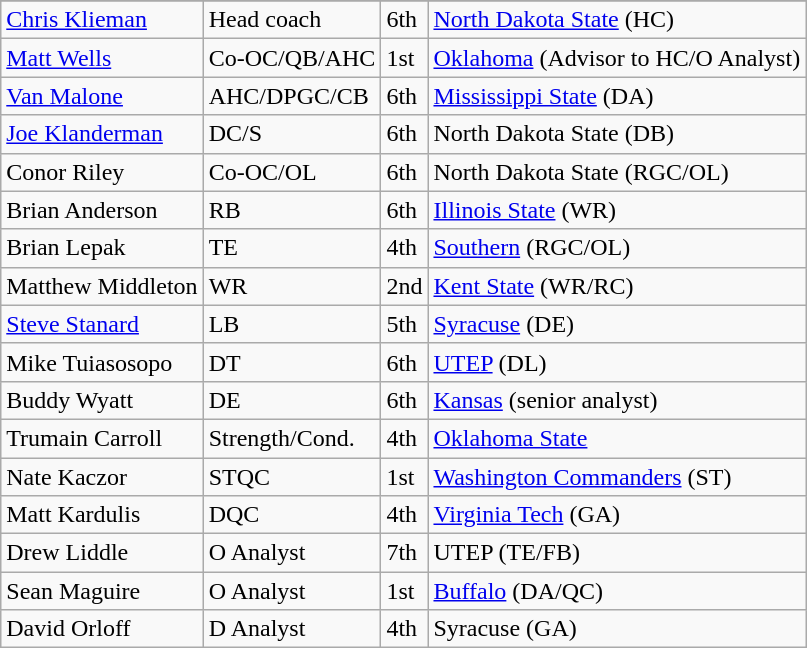<table class="wikitable">
<tr>
</tr>
<tr>
<td><a href='#'>Chris Klieman</a></td>
<td>Head coach</td>
<td>6th</td>
<td><a href='#'>North Dakota State</a> (HC)</td>
</tr>
<tr>
<td><a href='#'>Matt Wells</a></td>
<td>Co-OC/QB/AHC</td>
<td>1st</td>
<td><a href='#'>Oklahoma</a> (Advisor to HC/O Analyst)</td>
</tr>
<tr>
<td><a href='#'>Van Malone</a></td>
<td>AHC/DPGC/CB</td>
<td>6th</td>
<td><a href='#'>Mississippi State</a> (DA)</td>
</tr>
<tr>
<td><a href='#'>Joe Klanderman</a></td>
<td>DC/S</td>
<td>6th</td>
<td>North Dakota State (DB)</td>
</tr>
<tr>
<td>Conor Riley</td>
<td>Co-OC/OL</td>
<td>6th</td>
<td>North Dakota State (RGC/OL)</td>
</tr>
<tr>
<td>Brian Anderson</td>
<td>RB</td>
<td>6th</td>
<td><a href='#'>Illinois State</a> (WR)</td>
</tr>
<tr>
<td>Brian Lepak</td>
<td>TE</td>
<td>4th</td>
<td><a href='#'>Southern</a> (RGC/OL)</td>
</tr>
<tr>
<td>Matthew Middleton</td>
<td>WR</td>
<td>2nd</td>
<td><a href='#'>Kent State</a> (WR/RC)</td>
</tr>
<tr>
<td><a href='#'>Steve Stanard</a></td>
<td>LB</td>
<td>5th</td>
<td><a href='#'>Syracuse</a> (DE)</td>
</tr>
<tr>
<td>Mike Tuiasosopo</td>
<td>DT</td>
<td>6th</td>
<td><a href='#'>UTEP</a> (DL)</td>
</tr>
<tr>
<td>Buddy Wyatt</td>
<td>DE</td>
<td>6th</td>
<td><a href='#'>Kansas</a> (senior analyst)</td>
</tr>
<tr>
<td>Trumain Carroll</td>
<td>Strength/Cond.</td>
<td>4th</td>
<td><a href='#'>Oklahoma State</a></td>
</tr>
<tr>
<td>Nate Kaczor</td>
<td>STQC</td>
<td>1st</td>
<td><a href='#'>Washington Commanders</a> (ST)</td>
</tr>
<tr>
<td>Matt Kardulis</td>
<td>DQC</td>
<td>4th</td>
<td><a href='#'>Virginia Tech</a> (GA)</td>
</tr>
<tr>
<td>Drew Liddle</td>
<td>O Analyst</td>
<td>7th</td>
<td>UTEP (TE/FB)</td>
</tr>
<tr>
<td>Sean Maguire</td>
<td>O Analyst</td>
<td>1st</td>
<td><a href='#'>Buffalo</a> (DA/QC)</td>
</tr>
<tr>
<td>David Orloff</td>
<td>D Analyst</td>
<td>4th</td>
<td>Syracuse (GA)</td>
</tr>
</table>
